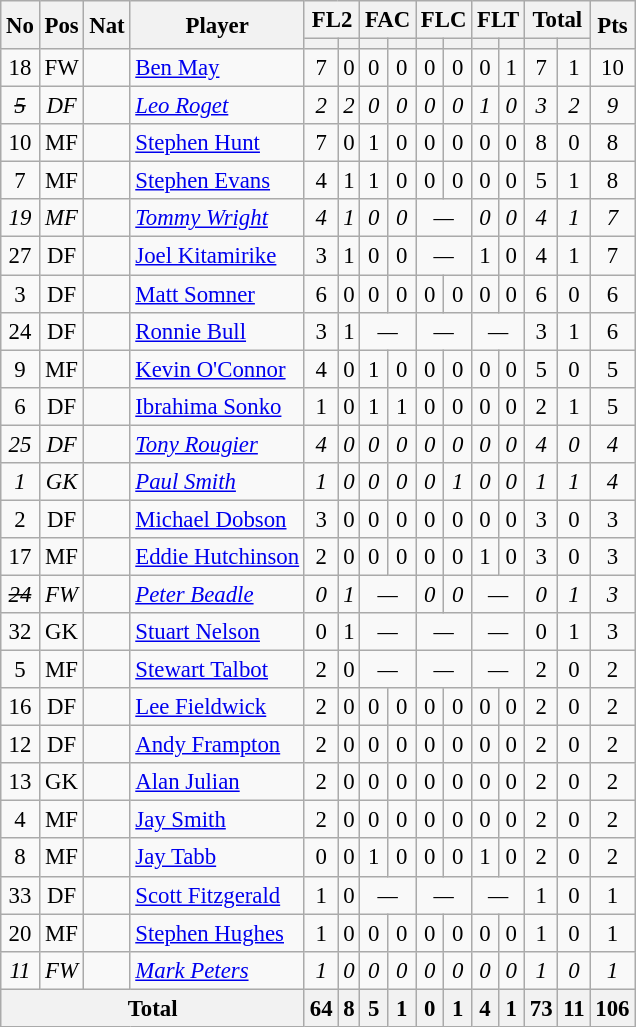<table class="wikitable" style="text-align:center; border:1px #aaa solid; font-size:95%;">
<tr>
<th rowspan="2">No</th>
<th rowspan="2">Pos</th>
<th rowspan="2">Nat</th>
<th rowspan="2">Player</th>
<th colspan="2">FL2</th>
<th colspan="2">FAC</th>
<th colspan="2">FLC</th>
<th colspan="2">FLT</th>
<th colspan="2">Total</th>
<th rowspan="2">Pts</th>
</tr>
<tr>
<th></th>
<th></th>
<th></th>
<th></th>
<th></th>
<th></th>
<th></th>
<th></th>
<th></th>
<th></th>
</tr>
<tr>
<td>18</td>
<td>FW</td>
<td></td>
<td style="text-align:left;"><a href='#'>Ben May</a></td>
<td>7</td>
<td>0</td>
<td>0</td>
<td>0</td>
<td>0</td>
<td>0</td>
<td>0</td>
<td>1</td>
<td>7</td>
<td>1</td>
<td>10</td>
</tr>
<tr>
<td><em><s>5</s></em></td>
<td><em>DF</em></td>
<td><em></em></td>
<td style="text-align:left;"><em><a href='#'>Leo Roget</a></em></td>
<td><em>2</em></td>
<td><em>2</em></td>
<td><em>0</em></td>
<td><em>0</em></td>
<td><em>0</em></td>
<td><em>0</em></td>
<td><em>1</em></td>
<td><em>0</em></td>
<td><em>3</em></td>
<td><em>2</em></td>
<td><em>9</em></td>
</tr>
<tr>
<td>10</td>
<td>MF</td>
<td></td>
<td style="text-align:left;"><a href='#'>Stephen Hunt</a></td>
<td>7</td>
<td>0</td>
<td>1</td>
<td>0</td>
<td>0</td>
<td>0</td>
<td>0</td>
<td>0</td>
<td>8</td>
<td>0</td>
<td>8</td>
</tr>
<tr>
<td>7</td>
<td>MF</td>
<td><em></em></td>
<td style="text-align:left;"><a href='#'>Stephen Evans</a></td>
<td>4</td>
<td>1</td>
<td>1</td>
<td>0</td>
<td>0</td>
<td>0</td>
<td>0</td>
<td>0</td>
<td>5</td>
<td>1</td>
<td>8</td>
</tr>
<tr>
<td><em>19</em></td>
<td><em>MF</em></td>
<td><em></em></td>
<td style="text-align:left;"><a href='#'><em>Tommy Wright</em></a></td>
<td><em>4</em></td>
<td><em>1</em></td>
<td><em>0</em></td>
<td><em>0</em></td>
<td colspan="2"><em>—</em></td>
<td><em>0</em></td>
<td><em>0</em></td>
<td><em>4</em></td>
<td><em>1</em></td>
<td><em>7</em></td>
</tr>
<tr>
<td>27</td>
<td>DF</td>
<td></td>
<td style="text-align:left;"><a href='#'>Joel Kitamirike</a></td>
<td>3</td>
<td>1</td>
<td>0</td>
<td>0</td>
<td colspan="2"><em>—</em></td>
<td>1</td>
<td>0</td>
<td>4</td>
<td>1</td>
<td>7</td>
</tr>
<tr>
<td>3</td>
<td>DF</td>
<td><em></em></td>
<td style="text-align:left;"><a href='#'>Matt Somner</a></td>
<td>6</td>
<td>0</td>
<td>0</td>
<td>0</td>
<td>0</td>
<td>0</td>
<td>0</td>
<td>0</td>
<td>6</td>
<td>0</td>
<td>6</td>
</tr>
<tr>
<td>24</td>
<td>DF</td>
<td><em></em></td>
<td style="text-align:left;"><a href='#'>Ronnie Bull</a></td>
<td>3</td>
<td>1</td>
<td colspan="2"><em>—</em></td>
<td colspan="2"><em>—</em></td>
<td colspan="2"><em>—</em></td>
<td>3</td>
<td>1</td>
<td>6</td>
</tr>
<tr>
<td>9</td>
<td>MF</td>
<td></td>
<td style="text-align:left;"><a href='#'>Kevin O'Connor</a></td>
<td>4</td>
<td>0</td>
<td>1</td>
<td>0</td>
<td>0</td>
<td>0</td>
<td>0</td>
<td>0</td>
<td>5</td>
<td>0</td>
<td>5</td>
</tr>
<tr>
<td>6</td>
<td>DF</td>
<td></td>
<td style="text-align:left;"><a href='#'>Ibrahima Sonko</a></td>
<td>1</td>
<td>0</td>
<td>1</td>
<td>1</td>
<td>0</td>
<td>0</td>
<td>0</td>
<td>0</td>
<td>2</td>
<td>1</td>
<td>5</td>
</tr>
<tr>
<td><em>25</em></td>
<td><em>DF</em></td>
<td><em></em></td>
<td style="text-align:left;"><em><a href='#'>Tony Rougier</a></em></td>
<td><em>4</em></td>
<td><em>0</em></td>
<td><em>0</em></td>
<td><em>0</em></td>
<td><em>0</em></td>
<td><em>0</em></td>
<td><em>0</em></td>
<td><em>0</em></td>
<td><em>4</em></td>
<td><em>0</em></td>
<td><em>4</em></td>
</tr>
<tr>
<td><em>1</em></td>
<td><em>GK</em></td>
<td><em></em></td>
<td style="text-align:left;"><a href='#'><em>Paul Smith</em></a></td>
<td><em>1</em></td>
<td><em>0</em></td>
<td><em>0</em></td>
<td><em>0</em></td>
<td><em>0</em></td>
<td><em>1</em></td>
<td><em>0</em></td>
<td><em>0</em></td>
<td><em>1</em></td>
<td><em>1</em></td>
<td><em>4</em></td>
</tr>
<tr>
<td>2</td>
<td>DF</td>
<td></td>
<td style="text-align:left;"><a href='#'>Michael Dobson</a></td>
<td>3</td>
<td>0</td>
<td>0</td>
<td>0</td>
<td>0</td>
<td>0</td>
<td>0</td>
<td>0</td>
<td>3</td>
<td>0</td>
<td>3</td>
</tr>
<tr>
<td>17</td>
<td>MF</td>
<td></td>
<td style="text-align:left;"><a href='#'>Eddie Hutchinson</a></td>
<td>2</td>
<td>0</td>
<td>0</td>
<td>0</td>
<td>0</td>
<td>0</td>
<td>1</td>
<td>0</td>
<td>3</td>
<td>0</td>
<td>3</td>
</tr>
<tr>
<td><em><s>24</s></em></td>
<td><em>FW</em></td>
<td><em></em></td>
<td style="text-align:left;"><em><a href='#'>Peter Beadle</a></em></td>
<td><em>0</em></td>
<td><em>1</em></td>
<td colspan="2"><em>—</em></td>
<td><em>0</em></td>
<td><em>0</em></td>
<td colspan="2"><em>—</em></td>
<td><em>0</em></td>
<td><em>1</em></td>
<td><em>3</em></td>
</tr>
<tr>
<td>32</td>
<td>GK</td>
<td><em></em></td>
<td style="text-align:left;"><a href='#'>Stuart Nelson</a></td>
<td>0</td>
<td>1</td>
<td colspan="2"><em>—</em></td>
<td colspan="2"><em>—</em></td>
<td colspan="2"><em>—</em></td>
<td>0</td>
<td>1</td>
<td>3</td>
</tr>
<tr>
<td>5</td>
<td>MF</td>
<td></td>
<td style="text-align:left;"><a href='#'>Stewart Talbot</a></td>
<td>2</td>
<td>0</td>
<td colspan="2"><em>—</em></td>
<td colspan="2"><em>—</em></td>
<td colspan="2"><em>—</em></td>
<td>2</td>
<td>0</td>
<td>2</td>
</tr>
<tr>
<td>16</td>
<td>DF</td>
<td></td>
<td style="text-align:left;"><a href='#'>Lee Fieldwick</a></td>
<td>2</td>
<td>0</td>
<td>0</td>
<td>0</td>
<td>0</td>
<td>0</td>
<td>0</td>
<td>0</td>
<td>2</td>
<td>0</td>
<td>2</td>
</tr>
<tr>
<td>12</td>
<td>DF</td>
<td></td>
<td style="text-align:left;"><a href='#'>Andy Frampton</a></td>
<td>2</td>
<td>0</td>
<td>0</td>
<td>0</td>
<td>0</td>
<td>0</td>
<td>0</td>
<td>0</td>
<td>2</td>
<td>0</td>
<td>2</td>
</tr>
<tr>
<td>13</td>
<td>GK</td>
<td></td>
<td style="text-align:left;"><a href='#'>Alan Julian</a></td>
<td>2</td>
<td>0</td>
<td>0</td>
<td>0</td>
<td>0</td>
<td>0</td>
<td>0</td>
<td>0</td>
<td>2</td>
<td>0</td>
<td>2</td>
</tr>
<tr>
<td>4</td>
<td>MF</td>
<td></td>
<td style="text-align:left;"><a href='#'>Jay Smith</a></td>
<td>2</td>
<td>0</td>
<td>0</td>
<td>0</td>
<td>0</td>
<td>0</td>
<td>0</td>
<td>0</td>
<td>2</td>
<td>0</td>
<td>2</td>
</tr>
<tr>
<td>8</td>
<td>MF</td>
<td></td>
<td style="text-align:left;"><a href='#'>Jay Tabb</a></td>
<td>0</td>
<td>0</td>
<td>1</td>
<td>0</td>
<td>0</td>
<td>0</td>
<td>1</td>
<td>0</td>
<td>2</td>
<td>0</td>
<td>2</td>
</tr>
<tr>
<td>33</td>
<td>DF</td>
<td></td>
<td style="text-align:left;"><a href='#'>Scott Fitzgerald</a></td>
<td>1</td>
<td>0</td>
<td colspan="2"><em>—</em></td>
<td colspan="2"><em>—</em></td>
<td colspan="2"><em>—</em></td>
<td>1</td>
<td>0</td>
<td>1</td>
</tr>
<tr>
<td>20</td>
<td>MF</td>
<td></td>
<td style="text-align:left;"><a href='#'>Stephen Hughes</a></td>
<td>1</td>
<td>0</td>
<td>0</td>
<td>0</td>
<td>0</td>
<td>0</td>
<td>0</td>
<td>0</td>
<td>1</td>
<td>0</td>
<td>1</td>
</tr>
<tr>
<td><em>11</em></td>
<td><em>FW</em></td>
<td><em></em></td>
<td style="text-align:left;"><a href='#'><em>Mark Peters</em></a></td>
<td><em>1</em></td>
<td><em>0</em></td>
<td><em>0</em></td>
<td><em>0</em></td>
<td><em>0</em></td>
<td><em>0</em></td>
<td><em>0</em></td>
<td><em>0</em></td>
<td><em>1</em></td>
<td><em>0</em></td>
<td><em>1</em></td>
</tr>
<tr>
<th colspan="4">Total</th>
<th>64</th>
<th>8</th>
<th>5</th>
<th>1</th>
<th>0</th>
<th>1</th>
<th>4</th>
<th>1</th>
<th>73</th>
<th>11</th>
<th>106</th>
</tr>
</table>
